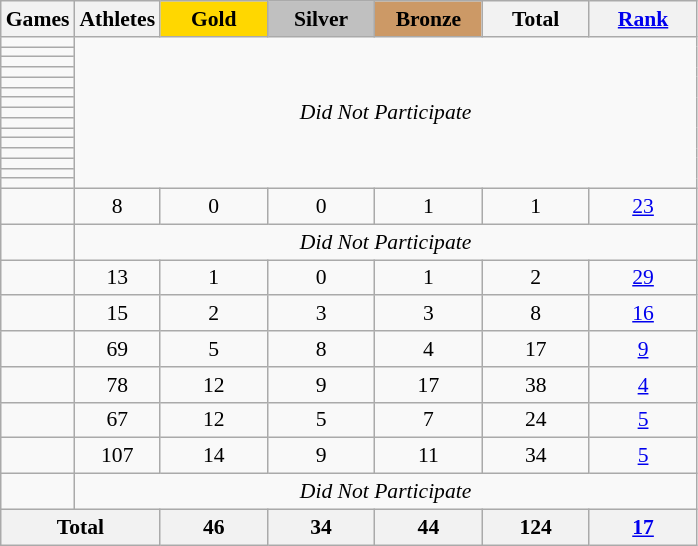<table class="wikitable sortable" style="text-align:center; font-size:90%;">
<tr>
<th>Games</th>
<th>Athletes</th>
<th style="background:gold; width:4.5em; font-weight:bold;">Gold</th>
<th style="background:silver; width:4.5em; font-weight:bold;">Silver</th>
<th style="background:#cc9966; width:4.5em; font-weight:bold;">Bronze</th>
<th style="width:4.5em; font-weight:bold;">Total</th>
<th style="width:4.5em; font-weight:bold;"><a href='#'>Rank</a></th>
</tr>
<tr>
<td align=left></td>
<td rowspan=15 colspan=6><em>Did Not Participate</em></td>
</tr>
<tr>
<td align=left></td>
</tr>
<tr>
<td align=left></td>
</tr>
<tr>
<td align=left></td>
</tr>
<tr>
<td align=left></td>
</tr>
<tr>
<td align=left></td>
</tr>
<tr>
<td align=left></td>
</tr>
<tr>
<td align=left></td>
</tr>
<tr>
<td align=left></td>
</tr>
<tr>
<td align=left></td>
</tr>
<tr>
<td align=left></td>
</tr>
<tr>
<td align=left></td>
</tr>
<tr>
<td align=left></td>
</tr>
<tr>
<td align=left></td>
</tr>
<tr>
<td align=left></td>
</tr>
<tr>
<td align=left></td>
<td>8</td>
<td>0</td>
<td>0</td>
<td>1</td>
<td>1</td>
<td><a href='#'>23</a></td>
</tr>
<tr>
<td align=left></td>
<td rowspan=1 colspan=6><em>Did Not Participate</em></td>
</tr>
<tr>
<td align=left></td>
<td>13</td>
<td>1</td>
<td>0</td>
<td>1</td>
<td>2</td>
<td><a href='#'>29</a></td>
</tr>
<tr>
<td align=left></td>
<td>15</td>
<td>2</td>
<td>3</td>
<td>3</td>
<td>8</td>
<td><a href='#'>16</a></td>
</tr>
<tr>
<td align=left></td>
<td>69</td>
<td>5</td>
<td>8</td>
<td>4</td>
<td>17</td>
<td><a href='#'>9</a></td>
</tr>
<tr>
<td align=left></td>
<td>78</td>
<td>12</td>
<td>9</td>
<td>17</td>
<td>38</td>
<td><a href='#'>4</a></td>
</tr>
<tr>
<td align=left></td>
<td>67</td>
<td>12</td>
<td>5</td>
<td>7</td>
<td>24</td>
<td><a href='#'>5</a></td>
</tr>
<tr>
<td align=left></td>
<td>107</td>
<td>14</td>
<td>9</td>
<td>11</td>
<td>34</td>
<td><a href='#'>5</a></td>
</tr>
<tr>
<td align=left></td>
<td rowspan=1 colspan=6><em>Did Not Participate</em></td>
</tr>
<tr>
<th colspan=2>Total</th>
<th>46</th>
<th>34</th>
<th>44</th>
<th>124</th>
<th><a href='#'>17</a></th>
</tr>
</table>
